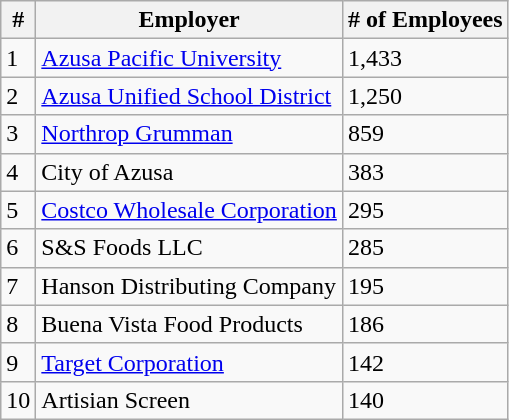<table class="wikitable">
<tr>
<th>#</th>
<th>Employer</th>
<th># of Employees</th>
</tr>
<tr>
<td>1</td>
<td><a href='#'>Azusa Pacific University</a></td>
<td>1,433</td>
</tr>
<tr>
<td>2</td>
<td><a href='#'>Azusa Unified School District</a></td>
<td>1,250</td>
</tr>
<tr>
<td>3</td>
<td><a href='#'>Northrop Grumman</a></td>
<td>859</td>
</tr>
<tr>
<td>4</td>
<td>City of Azusa</td>
<td>383</td>
</tr>
<tr>
<td>5</td>
<td><a href='#'>Costco Wholesale Corporation</a></td>
<td>295</td>
</tr>
<tr>
<td>6</td>
<td>S&S Foods LLC</td>
<td>285</td>
</tr>
<tr>
<td>7</td>
<td>Hanson Distributing Company</td>
<td>195</td>
</tr>
<tr>
<td>8</td>
<td>Buena Vista Food Products</td>
<td>186</td>
</tr>
<tr>
<td>9</td>
<td><a href='#'>Target Corporation</a></td>
<td>142</td>
</tr>
<tr>
<td>10</td>
<td>Artisian Screen</td>
<td>140</td>
</tr>
</table>
